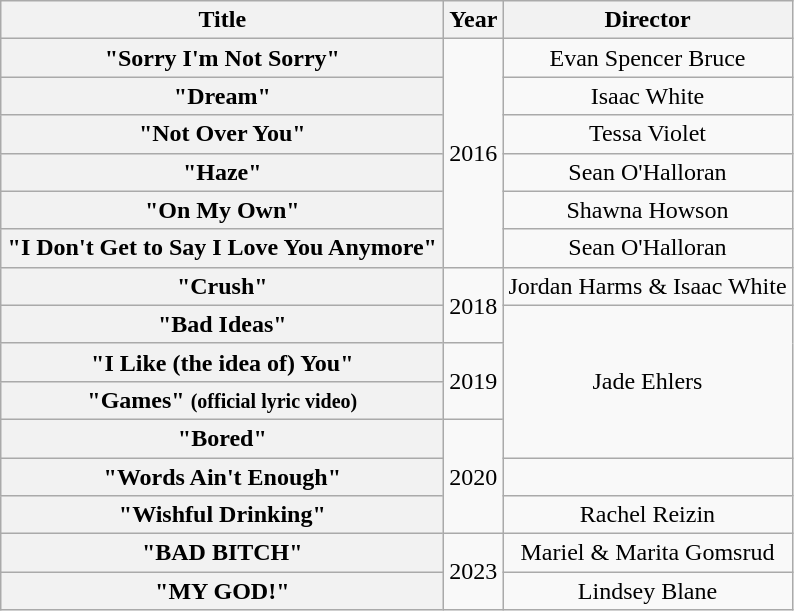<table class="wikitable plainrowheaders" style="text-align:center;">
<tr>
<th scope="col" rowspan="1" style="width:18em;">Title</th>
<th scope="col" rowspan="1" style="width:1em;">Year</th>
<th scope="col" rowspan="1">Director</th>
</tr>
<tr>
<th scope="row">"Sorry I'm Not Sorry"</th>
<td rowspan="6">2016</td>
<td>Evan Spencer Bruce</td>
</tr>
<tr>
<th scope="row">"Dream"</th>
<td>Isaac White</td>
</tr>
<tr>
<th scope="row">"Not Over You"</th>
<td>Tessa Violet</td>
</tr>
<tr>
<th scope="row">"Haze"</th>
<td>Sean O'Halloran</td>
</tr>
<tr>
<th scope="row">"On My Own"</th>
<td>Shawna Howson</td>
</tr>
<tr>
<th scope="row">"I Don't Get to Say I Love You Anymore"</th>
<td>Sean O'Halloran</td>
</tr>
<tr>
<th scope="row">"Crush"</th>
<td rowspan="2">2018</td>
<td>Jordan Harms & Isaac White</td>
</tr>
<tr>
<th scope="row">"Bad Ideas"</th>
<td rowspan="4">Jade Ehlers</td>
</tr>
<tr>
<th scope="row">"I Like (the idea of) You"</th>
<td rowspan="2">2019</td>
</tr>
<tr>
<th scope="row">"Games" <small>(official lyric video)</small></th>
</tr>
<tr>
<th scope="row">"Bored"</th>
<td rowspan="3">2020</td>
</tr>
<tr>
<th scope="row">"Words Ain't Enough"</th>
<td></td>
</tr>
<tr>
<th scope="row">"Wishful Drinking"</th>
<td>Rachel Reizin</td>
</tr>
<tr>
<th scope="row">"BAD BITCH"</th>
<td rowspan="2">2023</td>
<td>Mariel & Marita Gomsrud</td>
</tr>
<tr>
<th scope="row">"MY GOD!"</th>
<td>Lindsey Blane</td>
</tr>
</table>
